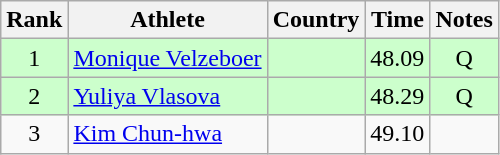<table class="wikitable" style="text-align:center">
<tr>
<th>Rank</th>
<th>Athlete</th>
<th>Country</th>
<th>Time</th>
<th>Notes</th>
</tr>
<tr bgcolor=ccffcc>
<td>1</td>
<td align=left><a href='#'>Monique Velzeboer</a></td>
<td align=left></td>
<td>48.09</td>
<td>Q</td>
</tr>
<tr bgcolor=ccffcc>
<td>2</td>
<td align=left><a href='#'>Yuliya Vlasova</a></td>
<td align=left></td>
<td>48.29</td>
<td>Q</td>
</tr>
<tr>
<td>3</td>
<td align=left><a href='#'>Kim Chun-hwa</a></td>
<td align=left></td>
<td>49.10</td>
<td></td>
</tr>
</table>
